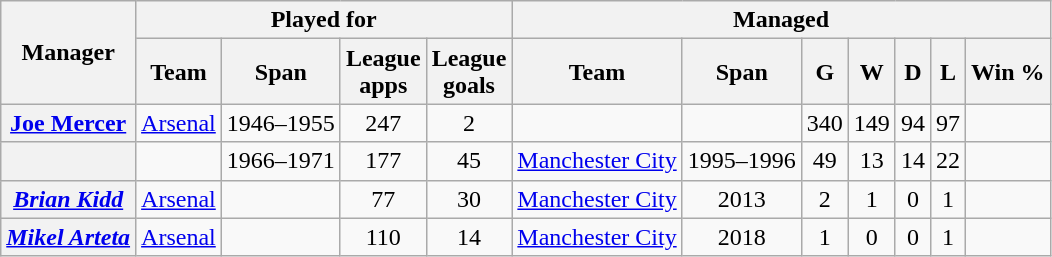<table class="wikitable plainrowheaders" style="text-align:center">
<tr>
<th rowspan="2" scope="col">Manager</th>
<th colspan="4" scope="col">Played for</th>
<th colspan="7" scope="col">Managed</th>
</tr>
<tr>
<th scope="col">Team</th>
<th scope="col">Span</th>
<th scope="col">League<br>apps</th>
<th scope="col">League<br>goals</th>
<th scope="col">Team</th>
<th scope="col">Span</th>
<th scope="col">G</th>
<th scope="col">W</th>
<th scope="col">D</th>
<th scope="col">L</th>
<th scope="col">Win %</th>
</tr>
<tr>
<th scope="row" align="left"> <a href='#'>Joe Mercer</a></th>
<td><a href='#'>Arsenal</a></td>
<td>1946–1955</td>
<td>247</td>
<td>2</td>
<td></td>
<td></td>
<td>340</td>
<td>149</td>
<td>94</td>
<td>97</td>
<td></td>
</tr>
<tr>
<th scope="row" align="left"></th>
<td></td>
<td>1966–1971</td>
<td>177</td>
<td>45</td>
<td><a href='#'>Manchester City</a></td>
<td>1995–1996</td>
<td>49</td>
<td>13</td>
<td>14</td>
<td>22</td>
<td></td>
</tr>
<tr>
<th scope="row" align="left"> <em><a href='#'>Brian Kidd</a></em></th>
<td><a href='#'>Arsenal</a></td>
<td></td>
<td>77</td>
<td>30</td>
<td><a href='#'>Manchester City</a></td>
<td>2013</td>
<td>2</td>
<td>1</td>
<td>0</td>
<td>1</td>
<td></td>
</tr>
<tr>
<th scope="row" align="left"> <em><a href='#'>Mikel Arteta</a></em></th>
<td><a href='#'>Arsenal</a></td>
<td></td>
<td>110</td>
<td>14</td>
<td><a href='#'>Manchester City</a></td>
<td>2018</td>
<td>1</td>
<td>0</td>
<td>0</td>
<td>1</td>
<td></td>
</tr>
</table>
